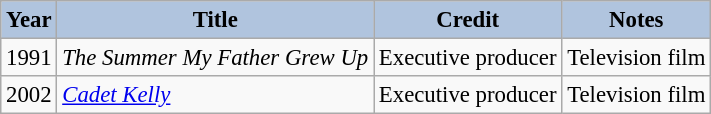<table class="wikitable" style="font-size:95%;">
<tr>
<th style="background:#B0C4DE;">Year</th>
<th style="background:#B0C4DE;">Title</th>
<th style="background:#B0C4DE;">Credit</th>
<th style="background:#B0C4DE;">Notes</th>
</tr>
<tr>
<td>1991</td>
<td><em>The Summer My Father Grew Up</em></td>
<td>Executive producer</td>
<td>Television film</td>
</tr>
<tr>
<td>2002</td>
<td><em><a href='#'>Cadet Kelly</a></em></td>
<td>Executive producer</td>
<td>Television film</td>
</tr>
</table>
